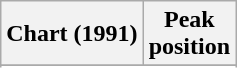<table class="wikitable sortable plainrowheaders" style="text-align:center">
<tr>
<th scope="col">Chart (1991)</th>
<th scope="col">Peak<br>position</th>
</tr>
<tr>
</tr>
<tr>
</tr>
</table>
